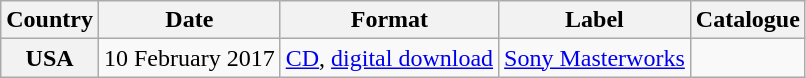<table class="wikitable plainrowheaders">
<tr [>
<th scope="col">Country</th>
<th scope="col">Date</th>
<th scope="col">Format</th>
<th scope="col">Label</th>
<th scope="col">Catalogue</th>
</tr>
<tr>
<th scope="row">USA</th>
<td>10 February 2017</td>
<td><a href='#'>CD</a>, <a href='#'>digital download</a></td>
<td><a href='#'>Sony Masterworks</a></td>
<td></td>
</tr>
</table>
